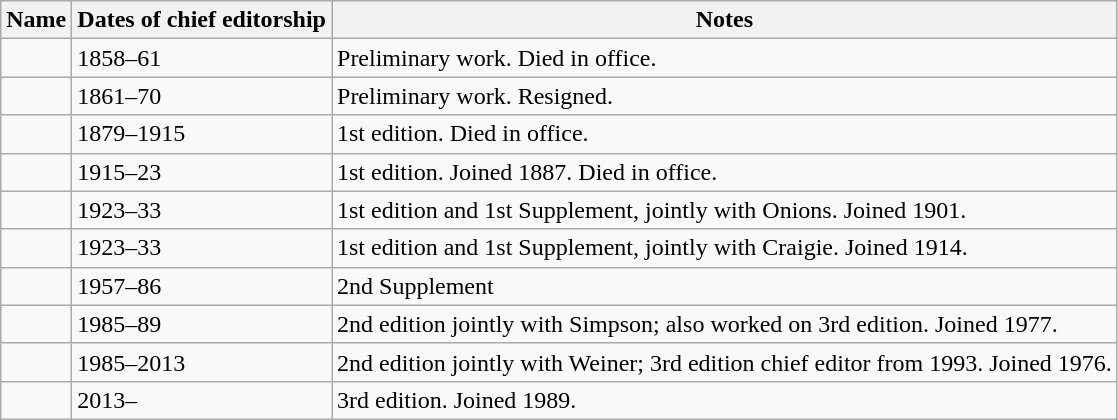<table class="wikitable sortable">
<tr>
<th>Name</th>
<th sort-data-type="date">Dates of chief editorship</th>
<th>Notes</th>
</tr>
<tr>
<td></td>
<td>1858–61</td>
<td>Preliminary work. Died in office.</td>
</tr>
<tr>
<td></td>
<td>1861–70</td>
<td>Preliminary work. Resigned.</td>
</tr>
<tr>
<td></td>
<td>1879–1915</td>
<td>1st edition.  Died in office.</td>
</tr>
<tr>
<td></td>
<td>1915–23</td>
<td>1st edition. Joined 1887.  Died in office.</td>
</tr>
<tr>
<td></td>
<td>1923–33</td>
<td>1st edition and 1st Supplement, jointly with Onions. Joined 1901.</td>
</tr>
<tr>
<td></td>
<td>1923–33</td>
<td>1st edition and 1st Supplement, jointly with Craigie. Joined 1914.</td>
</tr>
<tr>
<td></td>
<td>1957–86</td>
<td>2nd Supplement</td>
</tr>
<tr>
<td></td>
<td>1985–89</td>
<td>2nd edition jointly with Simpson; also worked on 3rd edition. Joined 1977.</td>
</tr>
<tr>
<td></td>
<td>1985–2013</td>
<td>2nd edition jointly with Weiner; 3rd edition chief editor from 1993. Joined 1976.</td>
</tr>
<tr>
<td></td>
<td>2013–</td>
<td>3rd edition. Joined 1989.</td>
</tr>
</table>
